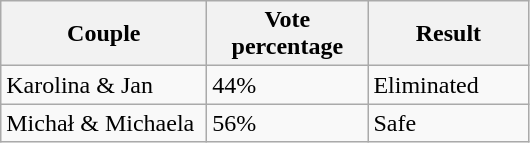<table class="wikitable">
<tr>
<th style="width:130px;">Couple</th>
<th style="width:100px;">Vote percentage</th>
<th style="width:100px;">Result</th>
</tr>
<tr>
<td>Karolina & Jan</td>
<td>44%</td>
<td>Eliminated</td>
</tr>
<tr>
<td>Michał & Michaela</td>
<td>56%</td>
<td>Safe</td>
</tr>
</table>
